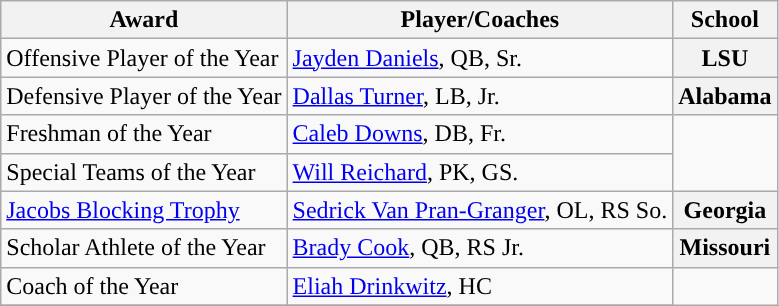<table class="wikitable" border="0">
<tr>
<th>Award</th>
<th>Player/Coaches</th>
<th>School</th>
</tr>
<tr>
<td>Offensive Player of the Year</td>
<td><a href='#'>Jayden Daniels</a>, QB, Sr.</td>
<th>LSU</th>
</tr>
<tr>
<td>Defensive Player of the Year</td>
<td><a href='#'>Dallas Turner</a>, LB, Jr.</td>
<th>Alabama</th>
</tr>
<tr>
<td>Freshman of the Year</td>
<td><a href='#'>Caleb Downs</a>, DB, Fr.</td>
</tr>
<tr>
<td>Special Teams of the Year</td>
<td><a href='#'>Will Reichard</a>, PK, GS.</td>
</tr>
<tr>
<td><a href='#'>Jacobs Blocking Trophy</a></td>
<td><a href='#'>Sedrick Van Pran-Granger</a>, OL, RS So.</td>
<th>Georgia</th>
</tr>
<tr>
<td>Scholar Athlete of the Year</td>
<td><a href='#'>Brady Cook</a>, QB, RS Jr.</td>
<th>Missouri</th>
</tr>
<tr>
<td>Coach of the Year</td>
<td><a href='#'>Eliah Drinkwitz</a>, HC</td>
</tr>
<tr>
</tr>
</table>
